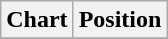<table class="wikitable">
<tr>
<th>Chart</th>
<th>Position</th>
</tr>
<tr>
</tr>
</table>
